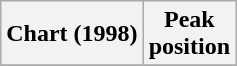<table class="wikitable sortable plainrowheaders" style="text-align:center">
<tr>
<th scope="col">Chart (1998)</th>
<th scope="col">Peak<br>position</th>
</tr>
<tr>
</tr>
</table>
